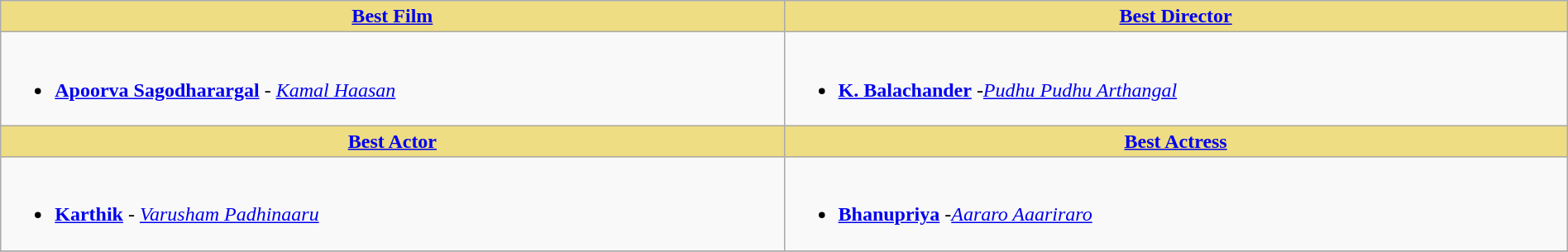<table class="wikitable" width=100% |>
<tr>
<th !  style="background:#eedd82; text-align:center; width:50%;"><a href='#'>Best Film</a></th>
<th !  style="background:#eedd82; text-align:center; width:50%;"><a href='#'>Best Director</a></th>
</tr>
<tr>
<td valign="top"><br><ul><li><strong><a href='#'>Apoorva Sagodharargal</a></strong> - <em><a href='#'>Kamal Haasan</a></em></li></ul></td>
<td valign="top"><br><ul><li><strong><a href='#'>K. Balachander</a></strong> -<em><a href='#'>Pudhu Pudhu Arthangal</a></em></li></ul></td>
</tr>
<tr>
<th ! style="background:#eedd82; text-align:center;"><a href='#'>Best Actor</a></th>
<th ! style="background:#eedd82; text-align:center;"><a href='#'>Best Actress</a></th>
</tr>
<tr>
<td><br><ul><li><strong><a href='#'>Karthik</a></strong> - <em><a href='#'>Varusham Padhinaaru</a></em></li></ul></td>
<td><br><ul><li><strong><a href='#'>Bhanupriya</a></strong> -<em><a href='#'>Aararo Aaariraro</a></em></li></ul></td>
</tr>
<tr>
</tr>
</table>
